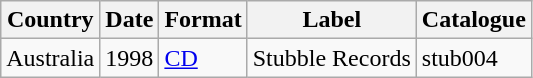<table class="wikitable">
<tr>
<th>Country</th>
<th>Date</th>
<th>Format</th>
<th>Label</th>
<th>Catalogue</th>
</tr>
<tr>
<td>Australia</td>
<td>1998</td>
<td><a href='#'>CD</a></td>
<td>Stubble Records</td>
<td>stub004</td>
</tr>
</table>
